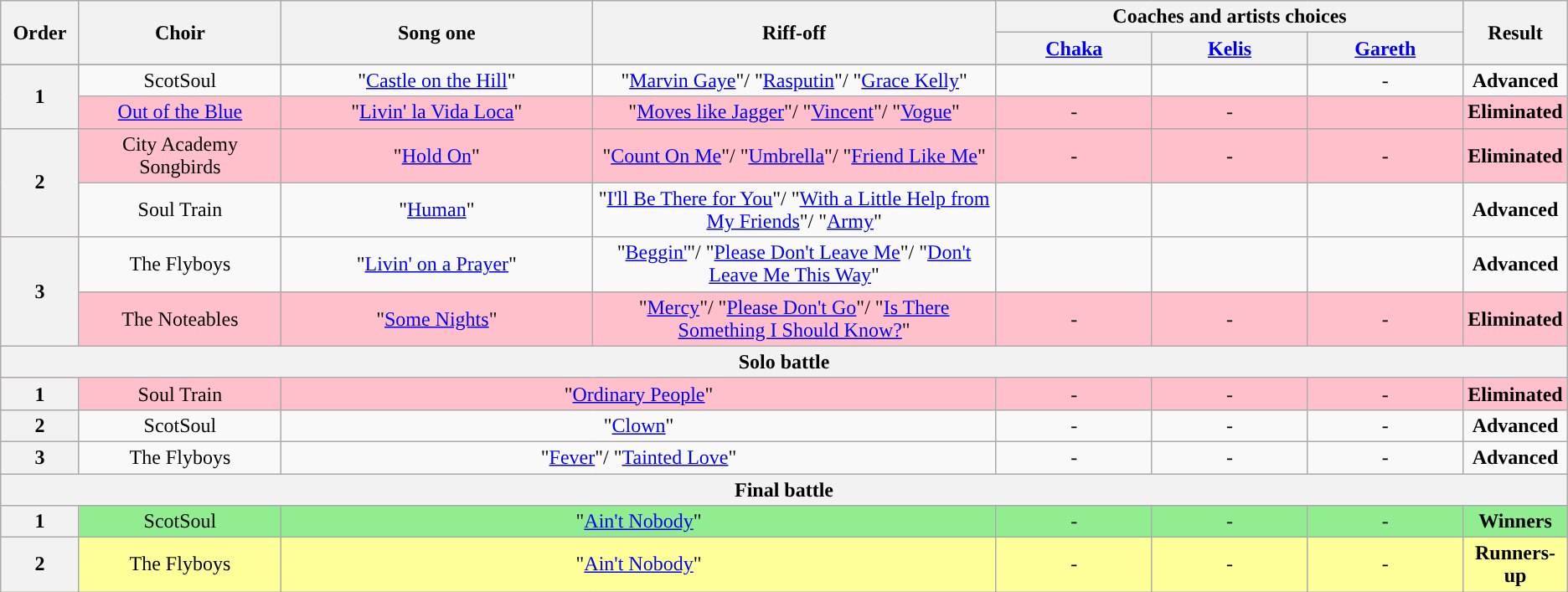<table class="wikitable plainrowheaders" style="text-align:center;">
<tr>
<th scope="col" rowspan="2" style="width:05%;">Order</th>
<th scope="col" rowspan="2" style="width:13%;">Choir</th>
<th scope="col" rowspan="2" style="width:20%;">Song one</th>
<th scope="col" rowspan="2" style="width:26%;">Riff-off</th>
<th colspan="3" style="width:40%;">Coaches and artists choices</th>
<th scope="col" rowspan="2" style="width:05%;">Result</th>
</tr>
<tr>
<th style="width:10%;"><a href='#'>Chaka</a></th>
<th style="width:10%;"><a href='#'>Kelis</a></th>
<th style="width:10%;"><a href='#'>Gareth</a></th>
</tr>
<tr>
</tr>
<tr>
<th rowspan="2" scope="row">1</th>
<td>ScotSoul</td>
<td>"<a href='#'>Castle on the Hill</a>"</td>
<td>"<a href='#'>Marvin Gaye</a>"/ "<a href='#'>Rasputin</a>"/ "<a href='#'>Grace Kelly</a>"</td>
<td><strong></strong></td>
<td><strong></strong></td>
<td>-</td>
<td><strong>Advanced</strong></td>
</tr>
<tr style="background:pink;">
<td><a href='#'>Out of the Blue</a></td>
<td>"<a href='#'>Livin' la Vida Loca</a>"</td>
<td>"<a href='#'>Moves like Jagger</a>"/ "<a href='#'>Vincent</a>"/ "<a href='#'>Vogue</a>"</td>
<td>-</td>
<td>-</td>
<td><strong></strong></td>
<td><strong>Eliminated</strong></td>
</tr>
<tr style="background:pink;">
<th rowspan="2" scope="row">2</th>
<td>City Academy Songbirds</td>
<td>"<a href='#'>Hold On</a>"</td>
<td>"<a href='#'>Count On Me</a>"/ "<a href='#'>Umbrella</a>"/ "<a href='#'>Friend Like Me</a>"</td>
<td>-</td>
<td>-</td>
<td>-</td>
<td><strong>Eliminated</strong></td>
</tr>
<tr>
<td>Soul Train</td>
<td>"<a href='#'>Human</a>"</td>
<td>"<a href='#'>I'll Be There for You</a>"/ "<a href='#'>With a Little Help from My Friends</a>"/ "<a href='#'>Army</a>"</td>
<td><strong></strong></td>
<td><strong></strong></td>
<td><strong></strong></td>
<td><strong>Advanced</strong></td>
</tr>
<tr>
<th rowspan="2" scope="row">3</th>
<td>The Flyboys</td>
<td>"<a href='#'>Livin' on a Prayer</a>"</td>
<td>"<a href='#'>Beggin'</a>"/ "<a href='#'>Please Don't Leave Me</a>"/ "<a href='#'>Don't Leave Me This Way</a>"</td>
<td><strong></strong></td>
<td><strong></strong></td>
<td><strong></strong></td>
<td><strong>Advanced</strong></td>
</tr>
<tr style="background:pink;">
<td>The Noteables</td>
<td>"<a href='#'>Some Nights</a>"</td>
<td>"<a href='#'>Mercy</a>"/ "<a href='#'>Please Don't Go</a>"/ "<a href='#'>Is There Something I Should Know?</a>"</td>
<td>-</td>
<td>-</td>
<td>-</td>
<td><strong>Eliminated</strong></td>
</tr>
<tr>
<th colspan="8">Solo battle</th>
</tr>
<tr style="background:pink;">
<th scope="row">1</th>
<td>Soul Train</td>
<td colspan="2">"<a href='#'>Ordinary People</a>"</td>
<td>-</td>
<td>-</td>
<td>-</td>
<td><strong>Eliminated</strong></td>
</tr>
<tr>
<th scope="row">2</th>
<td>ScotSoul</td>
<td colspan="2">"<a href='#'>Clown</a>"</td>
<td>-</td>
<td>-</td>
<td>-</td>
<td><strong>Advanced</strong></td>
</tr>
<tr>
<th scope="row">3</th>
<td>The Flyboys</td>
<td colspan="2">"<a href='#'>Fever</a>"/ "<a href='#'>Tainted Love</a>"</td>
<td>-</td>
<td>-</td>
<td>-</td>
<td><strong>Advanced</strong></td>
</tr>
<tr>
<th colspan="8">Final battle</th>
</tr>
<tr style="background:lightgreen;">
<th scope="row">1</th>
<td>ScotSoul</td>
<td colspan="2">"<a href='#'>Ain't Nobody</a>"</td>
<td>-</td>
<td>-</td>
<td>-</td>
<td><strong>Winners</strong></td>
</tr>
<tr style="background:#ff9;">
<th scope="row">2</th>
<td>The Flyboys</td>
<td colspan="2">"<a href='#'>Ain't Nobody</a>"</td>
<td>-</td>
<td>-</td>
<td>-</td>
<td><strong>Runners-up</strong></td>
</tr>
</table>
